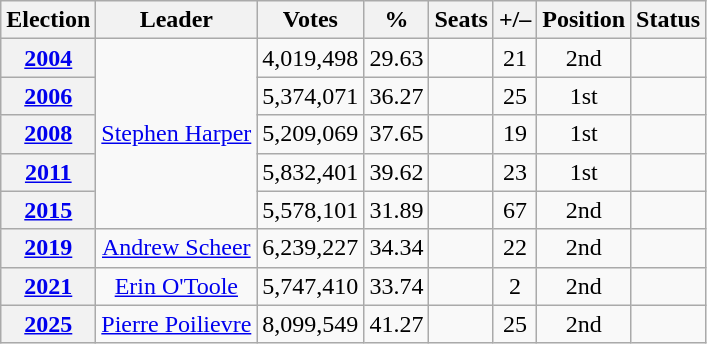<table class=wikitable style="text-align: center;">
<tr>
<th>Election</th>
<th>Leader</th>
<th>Votes</th>
<th>%</th>
<th>Seats</th>
<th>+/–</th>
<th>Position</th>
<th>Status</th>
</tr>
<tr>
<th><a href='#'>2004</a></th>
<td rowspan=5><a href='#'>Stephen Harper</a></td>
<td>4,019,498</td>
<td>29.63</td>
<td></td>
<td> 21</td>
<td> 2nd</td>
<td></td>
</tr>
<tr>
<th><a href='#'>2006</a></th>
<td>5,374,071</td>
<td>36.27</td>
<td></td>
<td> 25</td>
<td> 1st</td>
<td></td>
</tr>
<tr>
<th><a href='#'>2008</a></th>
<td>5,209,069</td>
<td>37.65</td>
<td></td>
<td> 19</td>
<td> 1st</td>
<td></td>
</tr>
<tr>
<th><a href='#'>2011</a></th>
<td>5,832,401</td>
<td>39.62</td>
<td></td>
<td> 23</td>
<td> 1st</td>
<td></td>
</tr>
<tr>
<th><a href='#'>2015</a></th>
<td>5,578,101</td>
<td>31.89</td>
<td></td>
<td> 67</td>
<td> 2nd</td>
<td></td>
</tr>
<tr>
<th><a href='#'>2019</a></th>
<td><a href='#'>Andrew Scheer</a></td>
<td>6,239,227</td>
<td>34.34</td>
<td></td>
<td> 22</td>
<td> 2nd</td>
<td></td>
</tr>
<tr>
<th><a href='#'>2021</a></th>
<td><a href='#'>Erin O'Toole</a></td>
<td>5,747,410</td>
<td>33.74</td>
<td></td>
<td> 2</td>
<td> 2nd</td>
<td></td>
</tr>
<tr>
<th><a href='#'>2025</a></th>
<td><a href='#'>Pierre Poilievre</a></td>
<td>8,099,549</td>
<td>41.27</td>
<td></td>
<td> 25</td>
<td> 2nd</td>
<td></td>
</tr>
</table>
